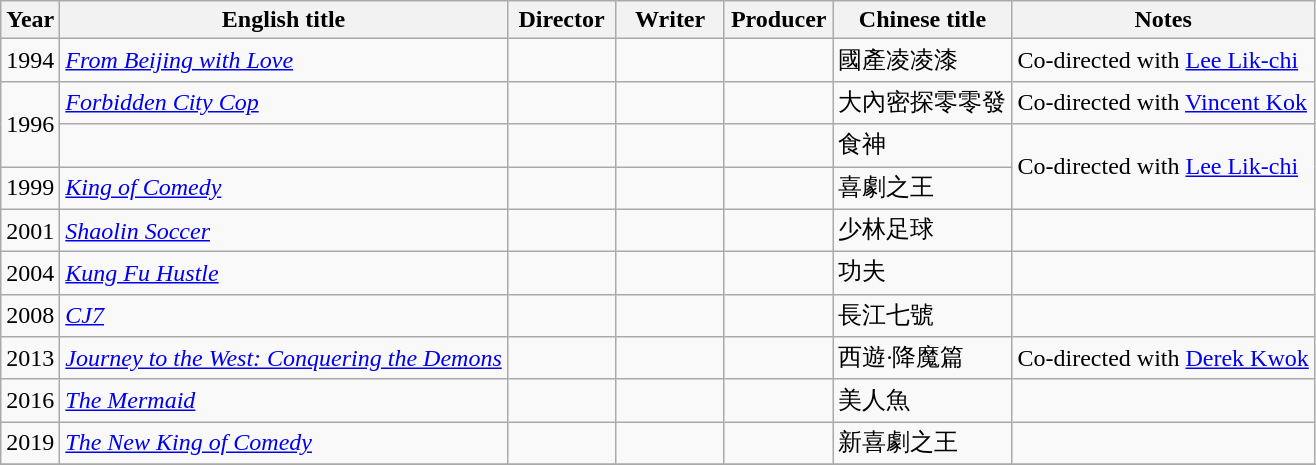<table class="wikitable">
<tr>
<th>Year</th>
<th>English title</th>
<th width=65>Director</th>
<th width=65>Writer</th>
<th width=65>Producer</th>
<th>Chinese title</th>
<th>Notes</th>
</tr>
<tr>
<td>1994</td>
<td><em><a href='#'>From Beijing with Love</a></em></td>
<td></td>
<td></td>
<td></td>
<td>國產凌凌漆</td>
<td>Co-directed with <a href='#'>Lee Lik-chi</a></td>
</tr>
<tr>
<td rowspan=2>1996</td>
<td><em><a href='#'>Forbidden City Cop</a></em></td>
<td></td>
<td></td>
<td></td>
<td>大內密探零零發</td>
<td>Co-directed with <a href='#'>Vincent Kok</a></td>
</tr>
<tr>
<td><em></em></td>
<td></td>
<td></td>
<td></td>
<td>食神</td>
<td rowspan=2>Co-directed with <a href='#'>Lee Lik-chi</a></td>
</tr>
<tr>
<td>1999</td>
<td><em><a href='#'>King of Comedy</a></em></td>
<td></td>
<td></td>
<td></td>
<td>喜劇之王</td>
</tr>
<tr>
<td>2001</td>
<td><em><a href='#'>Shaolin Soccer</a></em></td>
<td></td>
<td></td>
<td></td>
<td>少林足球</td>
<td></td>
</tr>
<tr>
<td>2004</td>
<td><em><a href='#'>Kung Fu Hustle</a></em></td>
<td></td>
<td></td>
<td></td>
<td>功夫</td>
<td></td>
</tr>
<tr>
<td>2008</td>
<td><em><a href='#'>CJ7</a></em></td>
<td></td>
<td></td>
<td></td>
<td>長江七號</td>
<td></td>
</tr>
<tr>
<td>2013</td>
<td><em><a href='#'>Journey to the West: Conquering the Demons</a></em></td>
<td></td>
<td></td>
<td></td>
<td>西遊·降魔篇</td>
<td>Co-directed with <a href='#'>Derek Kwok</a></td>
</tr>
<tr>
<td>2016</td>
<td><em><a href='#'>The Mermaid</a></em></td>
<td></td>
<td></td>
<td></td>
<td>美人魚</td>
<td></td>
</tr>
<tr>
<td>2019</td>
<td><em><a href='#'>The New King of Comedy</a></em></td>
<td></td>
<td></td>
<td></td>
<td>新喜劇之王</td>
<td></td>
</tr>
<tr>
</tr>
</table>
